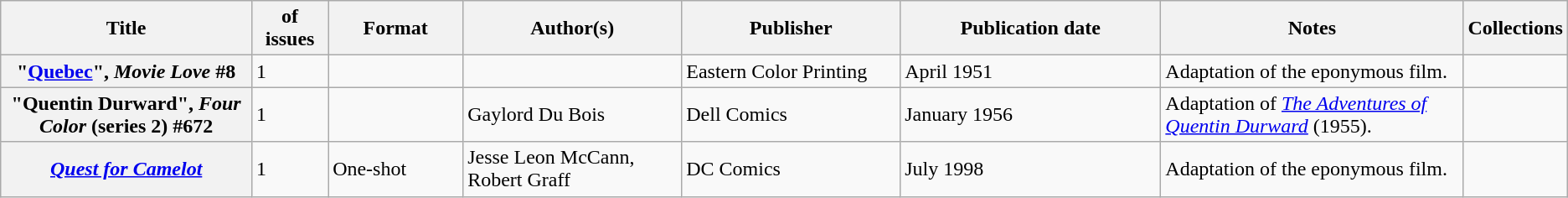<table class="wikitable">
<tr>
<th>Title</th>
<th style="width:40pt"> of issues</th>
<th style="width:75pt">Format</th>
<th style="width:125pt">Author(s)</th>
<th style="width:125pt">Publisher</th>
<th style="width:150pt">Publication date</th>
<th style="width:175pt">Notes</th>
<th>Collections</th>
</tr>
<tr>
<th>"<a href='#'>Quebec</a>", <em>Movie Love</em> #8</th>
<td>1</td>
<td></td>
<td></td>
<td>Eastern Color Printing</td>
<td>April 1951</td>
<td>Adaptation of the eponymous film.</td>
<td></td>
</tr>
<tr>
<th>"Quentin Durward", <em>Four Color</em> (series 2) #672</th>
<td>1</td>
<td></td>
<td>Gaylord Du Bois</td>
<td>Dell Comics</td>
<td>January 1956</td>
<td>Adaptation of <em><a href='#'>The Adventures of Quentin Durward</a></em> (1955).</td>
<td></td>
</tr>
<tr>
<th><em><a href='#'>Quest for Camelot</a></em></th>
<td>1</td>
<td>One-shot</td>
<td>Jesse Leon McCann, Robert Graff</td>
<td>DC Comics</td>
<td>July 1998</td>
<td>Adaptation of the eponymous film.</td>
<td></td>
</tr>
</table>
